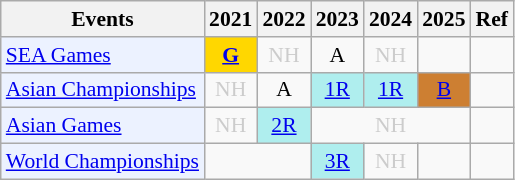<table class="wikitable" style="font-size: 90%; text-align:center">
<tr>
<th>Events</th>
<th>2021</th>
<th>2022</th>
<th>2023</th>
<th>2024</th>
<th>2025</th>
<th>Ref</th>
</tr>
<tr>
<td bgcolor="#ECF2FF"; align="left"><a href='#'>SEA Games</a></td>
<td bgcolor=gold><a href='#'><strong>G</strong></a></td>
<td style=color:#ccc>NH</td>
<td>A</td>
<td style=color:#ccc>NH</td>
<td></td>
<td></td>
</tr>
<tr>
<td bgcolor="#ECF2FF"; align="left"><a href='#'>Asian Championships</a></td>
<td 2021; style=color:#ccc>NH</td>
<td>A</td>
<td bgcolor=AFEEEE><a href='#'>1R</a></td>
<td bgcolor=AFEEEE><a href='#'>1R</a></td>
<td bgcolor=CD7F32><a href='#'>B</a></td>
<td></td>
</tr>
<tr>
<td bgcolor="#ECF2FF"; align="left"><a href='#'>Asian Games</a></td>
<td style=color:#ccc>NH</td>
<td bgcolor=AFEEEE><a href='#'>2R</a></td>
<td colspan="3" style=color:#ccc>NH</td>
<td></td>
</tr>
<tr>
<td bgcolor="#ECF2FF"; align="left"><a href='#'>World Championships</a></td>
<td 2021-2022; colspan="2"></td>
<td bgcolor=AFEEEE><a href='#'>3R</a></td>
<td style=color:#ccc>NH</td>
<td></td>
<td></td>
</tr>
</table>
